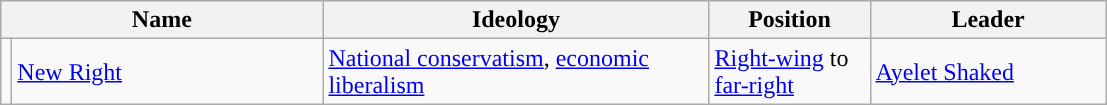<table class="wikitable">
<tr>
<th colspan=2>Name</th>
<th>Ideology</th>
<th>Position</th>
<th>Leader</th>
</tr>
<tr>
<td style="background:"></td>
<td style="width:200px"><a href='#'>New Right</a></td>
<td style="width:250px"><a href='#'>National conservatism</a>, <a href='#'>economic liberalism</a></td>
<td style="width:100px"><a href='#'>Right-wing</a> to <a href='#'>far-right</a></td>
<td style="width:150px"><a href='#'>Ayelet Shaked</a></td>
</tr>
</table>
